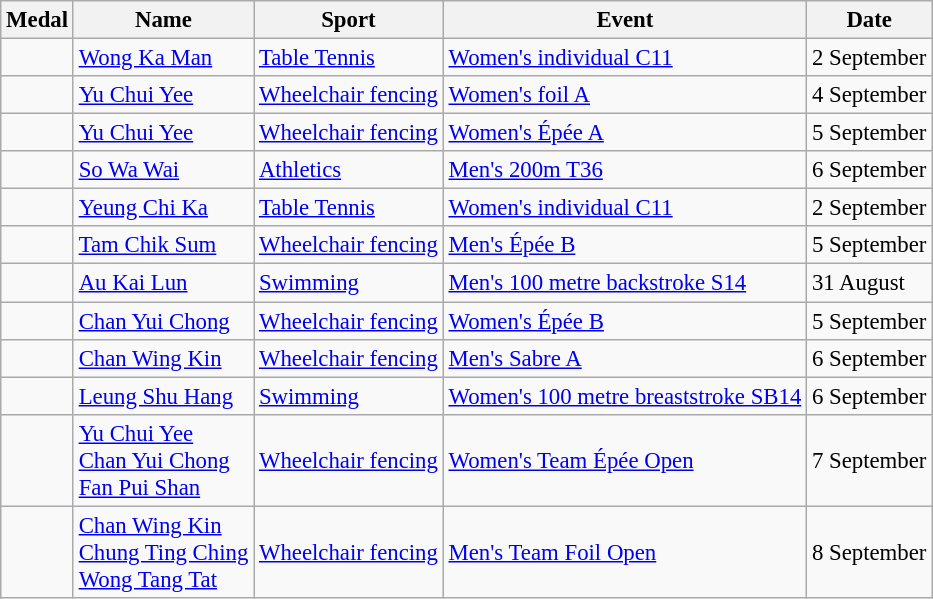<table class="wikitable sortable" style="font-size: 95%">
<tr>
<th>Medal</th>
<th>Name</th>
<th>Sport</th>
<th>Event</th>
<th>Date</th>
</tr>
<tr>
<td></td>
<td><a href='#'>Wong Ka Man</a></td>
<td><a href='#'>Table Tennis</a></td>
<td><a href='#'>Women's individual C11</a></td>
<td>2 September</td>
</tr>
<tr>
<td></td>
<td><a href='#'>Yu Chui Yee</a></td>
<td><a href='#'>Wheelchair fencing</a></td>
<td><a href='#'>Women's foil A</a></td>
<td>4 September</td>
</tr>
<tr>
<td></td>
<td><a href='#'>Yu Chui Yee</a></td>
<td><a href='#'>Wheelchair fencing</a></td>
<td><a href='#'>Women's Épée A</a></td>
<td>5 September</td>
</tr>
<tr>
<td></td>
<td><a href='#'>So Wa Wai</a></td>
<td><a href='#'>Athletics</a></td>
<td><a href='#'>Men's 200m T36</a></td>
<td>6 September</td>
</tr>
<tr>
<td></td>
<td><a href='#'>Yeung Chi Ka</a></td>
<td><a href='#'>Table Tennis</a></td>
<td><a href='#'>Women's individual C11</a></td>
<td>2 September</td>
</tr>
<tr>
<td></td>
<td><a href='#'>Tam Chik Sum</a></td>
<td><a href='#'>Wheelchair fencing</a></td>
<td><a href='#'>Men's Épée B</a></td>
<td>5 September</td>
</tr>
<tr>
<td></td>
<td><a href='#'>Au Kai Lun</a></td>
<td><a href='#'>Swimming</a></td>
<td><a href='#'>Men's 100 metre backstroke S14</a></td>
<td>31 August</td>
</tr>
<tr>
<td></td>
<td><a href='#'>Chan Yui Chong</a></td>
<td><a href='#'>Wheelchair fencing</a></td>
<td><a href='#'>Women's Épée B</a></td>
<td>5 September</td>
</tr>
<tr>
<td></td>
<td><a href='#'>Chan Wing Kin</a></td>
<td><a href='#'>Wheelchair fencing</a></td>
<td><a href='#'>Men's Sabre A</a></td>
<td>6 September</td>
</tr>
<tr>
<td></td>
<td><a href='#'>Leung Shu Hang</a></td>
<td><a href='#'>Swimming</a></td>
<td><a href='#'>Women's 100 metre breaststroke SB14</a></td>
<td>6 September</td>
</tr>
<tr>
<td></td>
<td><a href='#'>Yu Chui Yee</a> <br><a href='#'>Chan Yui Chong</a> <br><a href='#'>Fan Pui Shan</a></td>
<td><a href='#'>Wheelchair fencing</a></td>
<td><a href='#'>Women's Team Épée Open</a></td>
<td>7 September</td>
</tr>
<tr>
<td></td>
<td><a href='#'>Chan Wing Kin</a> <br><a href='#'>Chung Ting Ching</a> <br><a href='#'>Wong Tang Tat</a></td>
<td><a href='#'>Wheelchair fencing</a></td>
<td><a href='#'>Men's Team Foil Open</a></td>
<td>8 September</td>
</tr>
</table>
